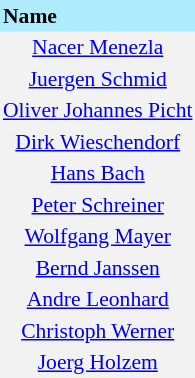<table border=0 cellpadding=2 cellspacing=0  |- bgcolor=#F2F2F2 style="text-align:center; font-size:90%;">
<tr bgcolor=#ADEBFD>
<th align=left>Name</th>
</tr>
<tr>
<td><a href='#'>Nacer Menezla</a></td>
</tr>
<tr>
<td><a href='#'>Juergen Schmid</a></td>
</tr>
<tr>
<td><a href='#'>Oliver Johannes Picht</a></td>
</tr>
<tr>
<td><a href='#'>Dirk Wieschendorf</a></td>
</tr>
<tr>
<td><a href='#'>Hans Bach</a></td>
</tr>
<tr>
<td><a href='#'>Peter Schreiner</a></td>
</tr>
<tr>
<td><a href='#'>Wolfgang Mayer</a></td>
</tr>
<tr>
<td><a href='#'>Bernd Janssen</a></td>
</tr>
<tr>
<td><a href='#'>Andre Leonhard</a></td>
</tr>
<tr>
<td><a href='#'>Christoph Werner</a></td>
</tr>
<tr>
<td><a href='#'>Joerg Holzem</a></td>
</tr>
</table>
